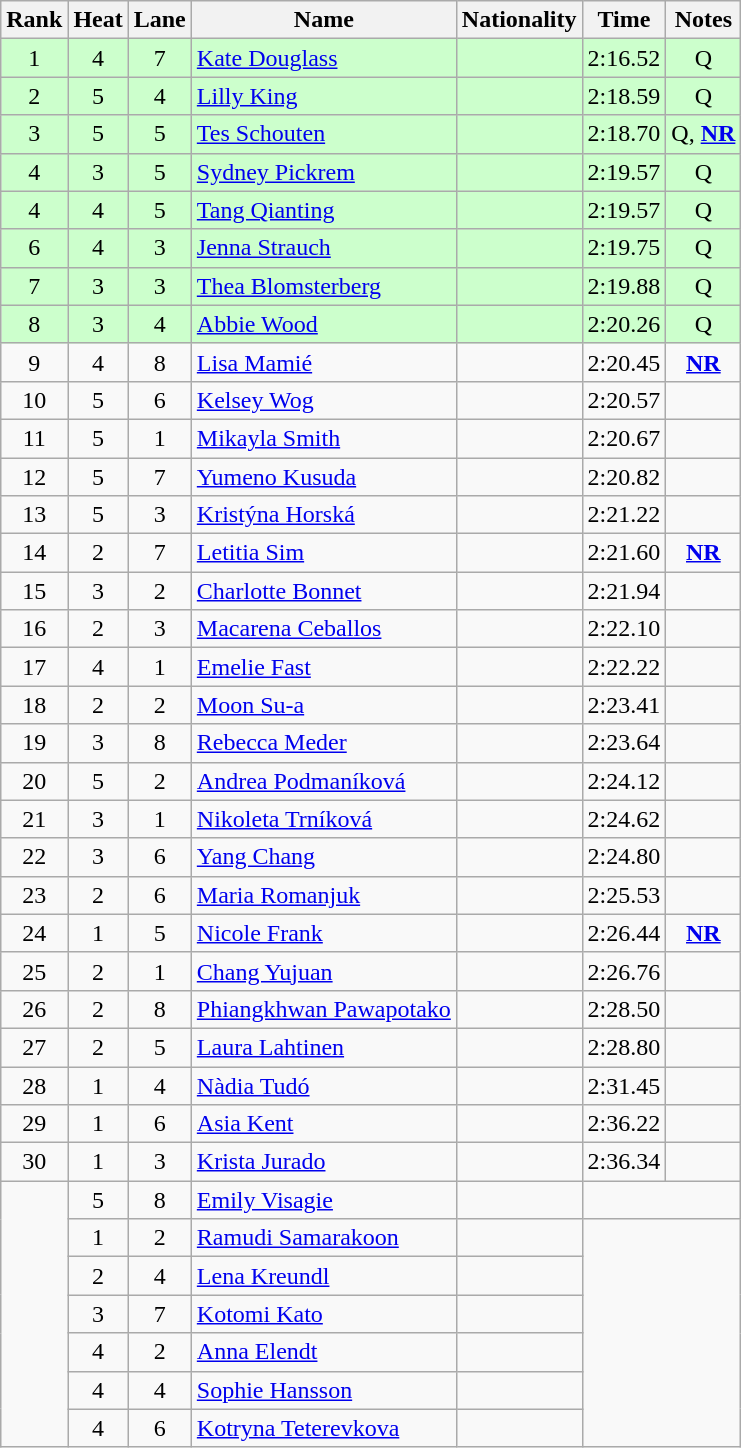<table class="wikitable sortable" style="text-align:center">
<tr>
<th>Rank</th>
<th>Heat</th>
<th>Lane</th>
<th>Name</th>
<th>Nationality</th>
<th>Time</th>
<th>Notes</th>
</tr>
<tr bgcolor=ccffcc>
<td>1</td>
<td>4</td>
<td>7</td>
<td align=left><a href='#'>Kate Douglass</a></td>
<td align=left></td>
<td>2:16.52</td>
<td>Q</td>
</tr>
<tr bgcolor=ccffcc>
<td>2</td>
<td>5</td>
<td>4</td>
<td align=left><a href='#'>Lilly King</a></td>
<td align=left></td>
<td>2:18.59</td>
<td>Q</td>
</tr>
<tr bgcolor=ccffcc>
<td>3</td>
<td>5</td>
<td>5</td>
<td align=left><a href='#'>Tes Schouten</a></td>
<td align=left></td>
<td>2:18.70</td>
<td>Q, <strong><a href='#'>NR</a></strong></td>
</tr>
<tr bgcolor=ccffcc>
<td>4</td>
<td>3</td>
<td>5</td>
<td align=left><a href='#'>Sydney Pickrem</a></td>
<td align=left></td>
<td>2:19.57</td>
<td>Q</td>
</tr>
<tr bgcolor=ccffcc>
<td>4</td>
<td>4</td>
<td>5</td>
<td align=left><a href='#'>Tang Qianting</a></td>
<td align=left></td>
<td>2:19.57</td>
<td>Q</td>
</tr>
<tr bgcolor=ccffcc>
<td>6</td>
<td>4</td>
<td>3</td>
<td align=left><a href='#'>Jenna Strauch</a></td>
<td align=left></td>
<td>2:19.75</td>
<td>Q</td>
</tr>
<tr bgcolor=ccffcc>
<td>7</td>
<td>3</td>
<td>3</td>
<td align=left><a href='#'>Thea Blomsterberg</a></td>
<td align=left></td>
<td>2:19.88</td>
<td>Q</td>
</tr>
<tr bgcolor=ccffcc>
<td>8</td>
<td>3</td>
<td>4</td>
<td align=left><a href='#'>Abbie Wood</a></td>
<td align=left></td>
<td>2:20.26</td>
<td>Q</td>
</tr>
<tr>
<td>9</td>
<td>4</td>
<td>8</td>
<td align=left><a href='#'>Lisa Mamié</a></td>
<td align=left></td>
<td>2:20.45</td>
<td><strong><a href='#'>NR</a></strong></td>
</tr>
<tr>
<td>10</td>
<td>5</td>
<td>6</td>
<td align=left><a href='#'>Kelsey Wog</a></td>
<td align=left></td>
<td>2:20.57</td>
<td></td>
</tr>
<tr>
<td>11</td>
<td>5</td>
<td>1</td>
<td align=left><a href='#'>Mikayla Smith</a></td>
<td align=left></td>
<td>2:20.67</td>
<td></td>
</tr>
<tr>
<td>12</td>
<td>5</td>
<td>7</td>
<td align=left><a href='#'>Yumeno Kusuda</a></td>
<td align=left></td>
<td>2:20.82</td>
<td></td>
</tr>
<tr>
<td>13</td>
<td>5</td>
<td>3</td>
<td align=left><a href='#'>Kristýna Horská</a></td>
<td align=left></td>
<td>2:21.22</td>
<td></td>
</tr>
<tr>
<td>14</td>
<td>2</td>
<td>7</td>
<td align=left><a href='#'>Letitia Sim</a></td>
<td align=left></td>
<td>2:21.60</td>
<td><strong><a href='#'>NR</a></strong></td>
</tr>
<tr>
<td>15</td>
<td>3</td>
<td>2</td>
<td align=left><a href='#'>Charlotte Bonnet</a></td>
<td align=left></td>
<td>2:21.94</td>
<td></td>
</tr>
<tr>
<td>16</td>
<td>2</td>
<td>3</td>
<td align=left><a href='#'>Macarena Ceballos</a></td>
<td align=left></td>
<td>2:22.10</td>
<td></td>
</tr>
<tr>
<td>17</td>
<td>4</td>
<td>1</td>
<td align=left><a href='#'>Emelie Fast</a></td>
<td align=left></td>
<td>2:22.22</td>
<td></td>
</tr>
<tr>
<td>18</td>
<td>2</td>
<td>2</td>
<td align=left><a href='#'>Moon Su-a</a></td>
<td align=left></td>
<td>2:23.41</td>
<td></td>
</tr>
<tr>
<td>19</td>
<td>3</td>
<td>8</td>
<td align=left><a href='#'>Rebecca Meder</a></td>
<td align=left></td>
<td>2:23.64</td>
<td></td>
</tr>
<tr>
<td>20</td>
<td>5</td>
<td>2</td>
<td align=left><a href='#'>Andrea Podmaníková</a></td>
<td align=left></td>
<td>2:24.12</td>
<td></td>
</tr>
<tr>
<td>21</td>
<td>3</td>
<td>1</td>
<td align=left><a href='#'>Nikoleta Trníková</a></td>
<td align=left></td>
<td>2:24.62</td>
<td></td>
</tr>
<tr>
<td>22</td>
<td>3</td>
<td>6</td>
<td align=left><a href='#'>Yang Chang</a></td>
<td align=left></td>
<td>2:24.80</td>
<td></td>
</tr>
<tr>
<td>23</td>
<td>2</td>
<td>6</td>
<td align=left><a href='#'>Maria Romanjuk</a></td>
<td align=left></td>
<td>2:25.53</td>
<td></td>
</tr>
<tr>
<td>24</td>
<td>1</td>
<td>5</td>
<td align=left><a href='#'>Nicole Frank</a></td>
<td align=left></td>
<td>2:26.44</td>
<td><strong><a href='#'>NR</a></strong></td>
</tr>
<tr>
<td>25</td>
<td>2</td>
<td>1</td>
<td align=left><a href='#'>Chang Yujuan</a></td>
<td align=left></td>
<td>2:26.76</td>
<td></td>
</tr>
<tr>
<td>26</td>
<td>2</td>
<td>8</td>
<td align=left><a href='#'>Phiangkhwan Pawapotako</a></td>
<td align=left></td>
<td>2:28.50</td>
<td></td>
</tr>
<tr>
<td>27</td>
<td>2</td>
<td>5</td>
<td align=left><a href='#'>Laura Lahtinen</a></td>
<td align=left></td>
<td>2:28.80</td>
<td></td>
</tr>
<tr>
<td>28</td>
<td>1</td>
<td>4</td>
<td align=left><a href='#'>Nàdia Tudó</a></td>
<td align=left></td>
<td>2:31.45</td>
<td></td>
</tr>
<tr>
<td>29</td>
<td>1</td>
<td>6</td>
<td align=left><a href='#'>Asia Kent</a></td>
<td align=left></td>
<td>2:36.22</td>
<td></td>
</tr>
<tr>
<td>30</td>
<td>1</td>
<td>3</td>
<td align=left><a href='#'>Krista Jurado</a></td>
<td align=left></td>
<td>2:36.34</td>
<td></td>
</tr>
<tr>
<td rowspan=7></td>
<td>5</td>
<td>8</td>
<td align=left><a href='#'>Emily Visagie</a></td>
<td align=left></td>
<td colspan=2></td>
</tr>
<tr>
<td>1</td>
<td>2</td>
<td align=left><a href='#'>Ramudi Samarakoon</a></td>
<td align=left></td>
<td colspan=2 rowspan=6></td>
</tr>
<tr>
<td>2</td>
<td>4</td>
<td align=left><a href='#'>Lena Kreundl</a></td>
<td align=left></td>
</tr>
<tr>
<td>3</td>
<td>7</td>
<td align=left><a href='#'>Kotomi Kato</a></td>
<td align=left></td>
</tr>
<tr>
<td>4</td>
<td>2</td>
<td align=left><a href='#'>Anna Elendt</a></td>
<td align=left></td>
</tr>
<tr>
<td>4</td>
<td>4</td>
<td align=left><a href='#'>Sophie Hansson</a></td>
<td align=left></td>
</tr>
<tr>
<td>4</td>
<td>6</td>
<td align=left><a href='#'>Kotryna Teterevkova</a></td>
<td align=left></td>
</tr>
</table>
